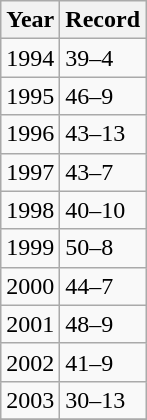<table class="wikitable">
<tr>
<th>Year</th>
<th>Record</th>
</tr>
<tr>
<td>1994</td>
<td>39–4</td>
</tr>
<tr>
<td>1995</td>
<td>46–9</td>
</tr>
<tr>
<td>1996</td>
<td>43–13</td>
</tr>
<tr>
<td>1997</td>
<td>43–7</td>
</tr>
<tr>
<td>1998</td>
<td>40–10</td>
</tr>
<tr>
<td>1999</td>
<td>50–8</td>
</tr>
<tr>
<td>2000</td>
<td>44–7</td>
</tr>
<tr>
<td>2001</td>
<td>48–9</td>
</tr>
<tr>
<td>2002</td>
<td>41–9</td>
</tr>
<tr>
<td>2003</td>
<td>30–13</td>
</tr>
<tr>
</tr>
</table>
